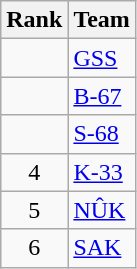<table class="wikitable">
<tr>
<th>Rank</th>
<th>Team</th>
</tr>
<tr>
<td align=center></td>
<td align="left"><a href='#'>GSS</a></td>
</tr>
<tr>
<td align=center></td>
<td align="left"><a href='#'>B-67</a></td>
</tr>
<tr>
<td align=center></td>
<td align="left"><a href='#'>S-68</a></td>
</tr>
<tr>
<td align=center>4</td>
<td align="left"><a href='#'>K-33</a></td>
</tr>
<tr>
<td align=center>5</td>
<td align="left"><a href='#'>NÛK</a></td>
</tr>
<tr>
<td align=center>6</td>
<td align="left"><a href='#'>SAK</a></td>
</tr>
</table>
